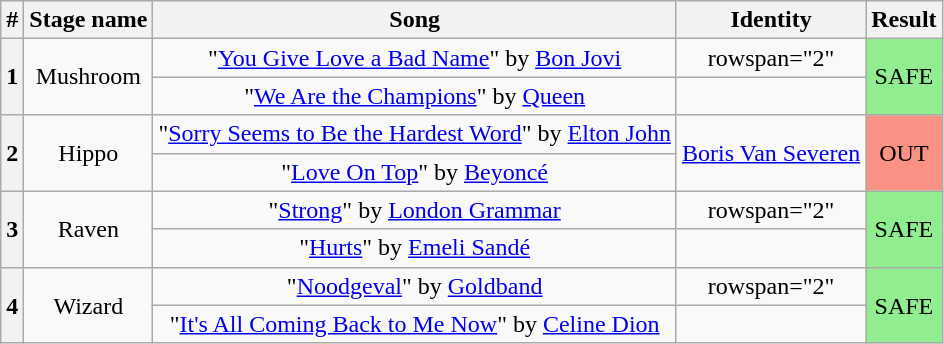<table class="wikitable plainrowheaders" style="text-align: center;">
<tr>
<th>#</th>
<th>Stage name</th>
<th>Song</th>
<th>Identity</th>
<th>Result</th>
</tr>
<tr>
<th rowspan="2">1</th>
<td rowspan="2">Mushroom</td>
<td>"<a href='#'>You Give Love a Bad Name</a>" by <a href='#'>Bon Jovi</a></td>
<td>rowspan="2" </td>
<td rowspan="2" bgcolor=lightgreen>SAFE</td>
</tr>
<tr>
<td>"<a href='#'>We Are the Champions</a>" by <a href='#'>Queen</a></td>
</tr>
<tr>
<th rowspan="2">2</th>
<td rowspan="2">Hippo</td>
<td>"<a href='#'>Sorry Seems to Be the Hardest Word</a>" by <a href='#'>Elton John</a></td>
<td rowspan="2"><a href='#'>Boris Van Severen</a></td>
<td rowspan="2" bgcolor="#F99185">OUT</td>
</tr>
<tr>
<td>"<a href='#'>Love On Top</a>" by <a href='#'>Beyoncé</a></td>
</tr>
<tr>
<th rowspan="2">3</th>
<td rowspan="2">Raven</td>
<td>"<a href='#'>Strong</a>" by <a href='#'>London Grammar</a></td>
<td>rowspan="2" </td>
<td rowspan="2" bgcolor=lightgreen>SAFE</td>
</tr>
<tr>
<td>"<a href='#'>Hurts</a>" by <a href='#'>Emeli Sandé</a></td>
</tr>
<tr>
<th rowspan="2">4</th>
<td rowspan="2">Wizard</td>
<td>"<a href='#'>Noodgeval</a>" by <a href='#'>Goldband</a></td>
<td>rowspan="2" </td>
<td rowspan="2" bgcolor=lightgreen>SAFE</td>
</tr>
<tr>
<td>"<a href='#'>It's All Coming Back to Me Now</a>" by <a href='#'>Celine Dion</a></td>
</tr>
</table>
